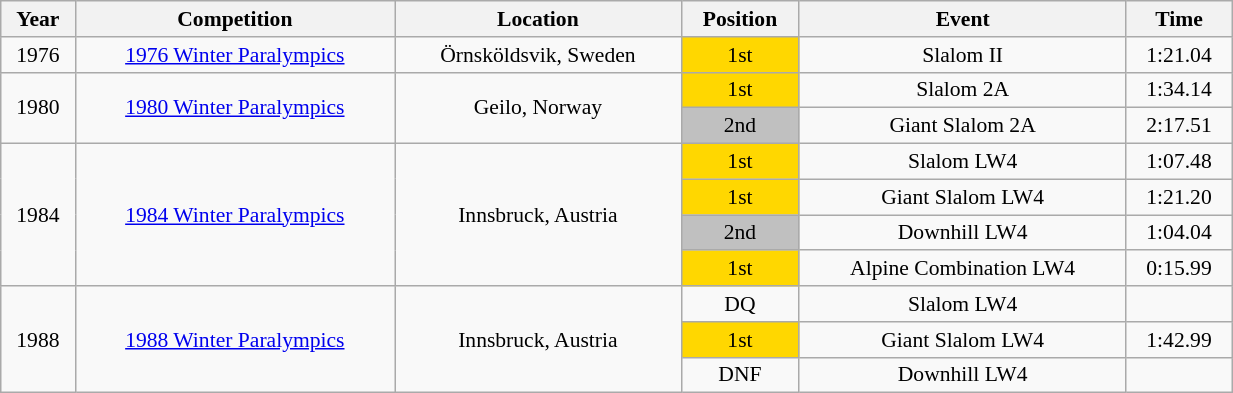<table class="wikitable" width=65% style="font-size:90%; text-align:center;">
<tr>
<th>Year</th>
<th>Competition</th>
<th>Location</th>
<th>Position</th>
<th>Event</th>
<th>Time</th>
</tr>
<tr>
<td>1976</td>
<td><a href='#'>1976 Winter Paralympics</a></td>
<td>Örnsköldsvik, Sweden</td>
<td bgcolor=gold>1st</td>
<td>Slalom II</td>
<td>1:21.04</td>
</tr>
<tr>
<td rowspan=2>1980</td>
<td rowspan=2><a href='#'>1980 Winter Paralympics</a></td>
<td rowspan=2>Geilo, Norway</td>
<td bgcolor=gold>1st</td>
<td>Slalom 2A</td>
<td>1:34.14</td>
</tr>
<tr>
<td bgcolor=silver>2nd</td>
<td>Giant Slalom 2A</td>
<td>2:17.51</td>
</tr>
<tr>
<td rowspan=4>1984</td>
<td rowspan=4><a href='#'>1984 Winter Paralympics</a></td>
<td rowspan=4>Innsbruck, Austria</td>
<td bgcolor=gold>1st</td>
<td>Slalom LW4</td>
<td>1:07.48</td>
</tr>
<tr>
<td bgcolor=gold>1st</td>
<td>Giant Slalom LW4</td>
<td>1:21.20</td>
</tr>
<tr>
<td bgcolor=silver>2nd</td>
<td>Downhill LW4</td>
<td>1:04.04</td>
</tr>
<tr>
<td bgcolor=gold>1st</td>
<td>Alpine Combination LW4</td>
<td>0:15.99</td>
</tr>
<tr>
<td rowspan=3>1988</td>
<td rowspan=3><a href='#'>1988 Winter Paralympics</a></td>
<td rowspan=3>Innsbruck, Austria</td>
<td>DQ</td>
<td>Slalom LW4</td>
<td></td>
</tr>
<tr>
<td bgcolor=gold>1st</td>
<td>Giant Slalom LW4</td>
<td>1:42.99</td>
</tr>
<tr>
<td>DNF</td>
<td>Downhill LW4</td>
<td></td>
</tr>
</table>
